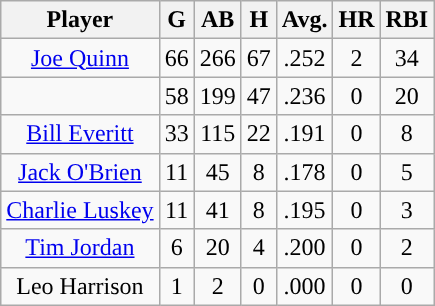<table class="wikitable sortable" style="text-align:center;">
<tr>
<th>Player</th>
<th>G</th>
<th>AB</th>
<th>H</th>
<th>Avg.</th>
<th>HR</th>
<th>RBI</th>
</tr>
<tr>
<td><a href='#'>Joe Quinn</a></td>
<td>66</td>
<td>266</td>
<td>67</td>
<td>.252</td>
<td>2</td>
<td>34</td>
</tr>
<tr>
<td></td>
<td>58</td>
<td>199</td>
<td>47</td>
<td>.236</td>
<td>0</td>
<td>20</td>
</tr>
<tr>
<td><a href='#'>Bill Everitt</a></td>
<td>33</td>
<td>115</td>
<td>22</td>
<td>.191</td>
<td>0</td>
<td>8</td>
</tr>
<tr>
<td><a href='#'>Jack O'Brien</a></td>
<td>11</td>
<td>45</td>
<td>8</td>
<td>.178</td>
<td>0</td>
<td>5</td>
</tr>
<tr>
<td><a href='#'>Charlie Luskey</a></td>
<td>11</td>
<td>41</td>
<td>8</td>
<td>.195</td>
<td>0</td>
<td>3</td>
</tr>
<tr>
<td><a href='#'>Tim Jordan</a></td>
<td>6</td>
<td>20</td>
<td>4</td>
<td>.200</td>
<td>0</td>
<td>2</td>
</tr>
<tr>
<td>Leo Harrison</td>
<td>1</td>
<td>2</td>
<td>0</td>
<td>.000</td>
<td>0</td>
<td>0</td>
</tr>
</table>
